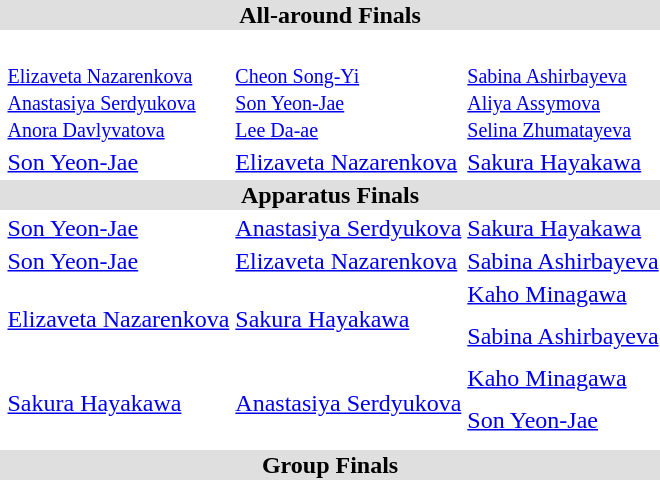<table>
<tr bgcolor="DFDFDF">
<td colspan="4" align="center"><strong>All-around Finals</strong></td>
</tr>
<tr>
<th scope=row style="text-align:left"><br></th>
<td valign="top"><br><small><a href='#'>Elizaveta Nazarenkova</a><br><a href='#'>Anastasiya Serdyukova</a><br><a href='#'>Anora Davlyvatova</a></small></td>
<td valign="top"><br><small><a href='#'>Cheon Song-Yi</a><br><a href='#'>Son Yeon-Jae</a><br><a href='#'>Lee Da-ae</a></small></td>
<td valign="top"><br><small><a href='#'>Sabina Ashirbayeva</a><br><a href='#'>Aliya Assymova</a><br><a href='#'>Selina Zhumatayeva</a></small></td>
</tr>
<tr>
<th scope=row style="text-align:left"><br></th>
<td><a href='#'>Son Yeon-Jae</a><br><small></small></td>
<td><a href='#'>Elizaveta Nazarenkova</a><br><small></small></td>
<td><a href='#'>Sakura Hayakawa</a><br><small></small></td>
</tr>
<tr bgcolor="DFDFDF">
<td colspan="4" align="center"><strong>Apparatus Finals</strong></td>
</tr>
<tr>
<th scope=row style="text-align:left"><br></th>
<td><a href='#'>Son Yeon-Jae</a><br><small></small></td>
<td><a href='#'>Anastasiya Serdyukova</a><br><small></small></td>
<td><a href='#'>Sakura Hayakawa</a><br><small></small></td>
</tr>
<tr>
<th scope=row style="text-align:left"><br></th>
<td><a href='#'>Son Yeon-Jae</a><br><small></small></td>
<td><a href='#'>Elizaveta Nazarenkova</a><br><small></small></td>
<td><a href='#'>Sabina Ashirbayeva</a><br><small></small></td>
</tr>
<tr>
<th rowspan=2 scope=row style="text-align:left"><br></th>
<td rowspan=2 style="height:30px;"><a href='#'>Elizaveta Nazarenkova</a><br><small></small></td>
<td rowspan=2 style="height:30px;"><a href='#'>Sakura Hayakawa</a><br><small></small></td>
<td><a href='#'>Kaho Minagawa</a><br><small></small></td>
</tr>
<tr>
<td style="height:30px;"><a href='#'>Sabina Ashirbayeva</a><br><small></small></td>
</tr>
<tr>
<th rowspan=2 scope=row style="text-align:left"><br></th>
<td rowspan=2 style="height:30px;"><a href='#'>Sakura Hayakawa</a><br><small></small></td>
<td rowspan=2 style="height:30px;"><a href='#'>Anastasiya Serdyukova</a><br><small></small></td>
<td><a href='#'>Kaho Minagawa</a><br><small></small></td>
</tr>
<tr>
<td style="height:30px;"><a href='#'>Son Yeon-Jae</a><br><small></small></td>
</tr>
<tr>
</tr>
<tr bgcolor="DFDFDF">
<td colspan="4" align="center"><strong>Group Finals</strong></td>
</tr>
<tr>
<th scope=row style="text-align:left"><br></th>
<td valign="top"></td>
<td valign="top"></td>
<td valign="top"></td>
</tr>
<tr>
<th scope=row style="text-align:left"><br></th>
<td valign="top"><br><small></small></td>
<td valign="top"><br><small></small></td>
<td valign="top"><br><small></small></td>
</tr>
<tr>
<th scope=row style="text-align:left"><br></th>
<td valign="top"><br><small></small></td>
<td valign="top"><br><small></small></td>
<td valign="top"><br><small></small></td>
</tr>
<tr>
</tr>
</table>
